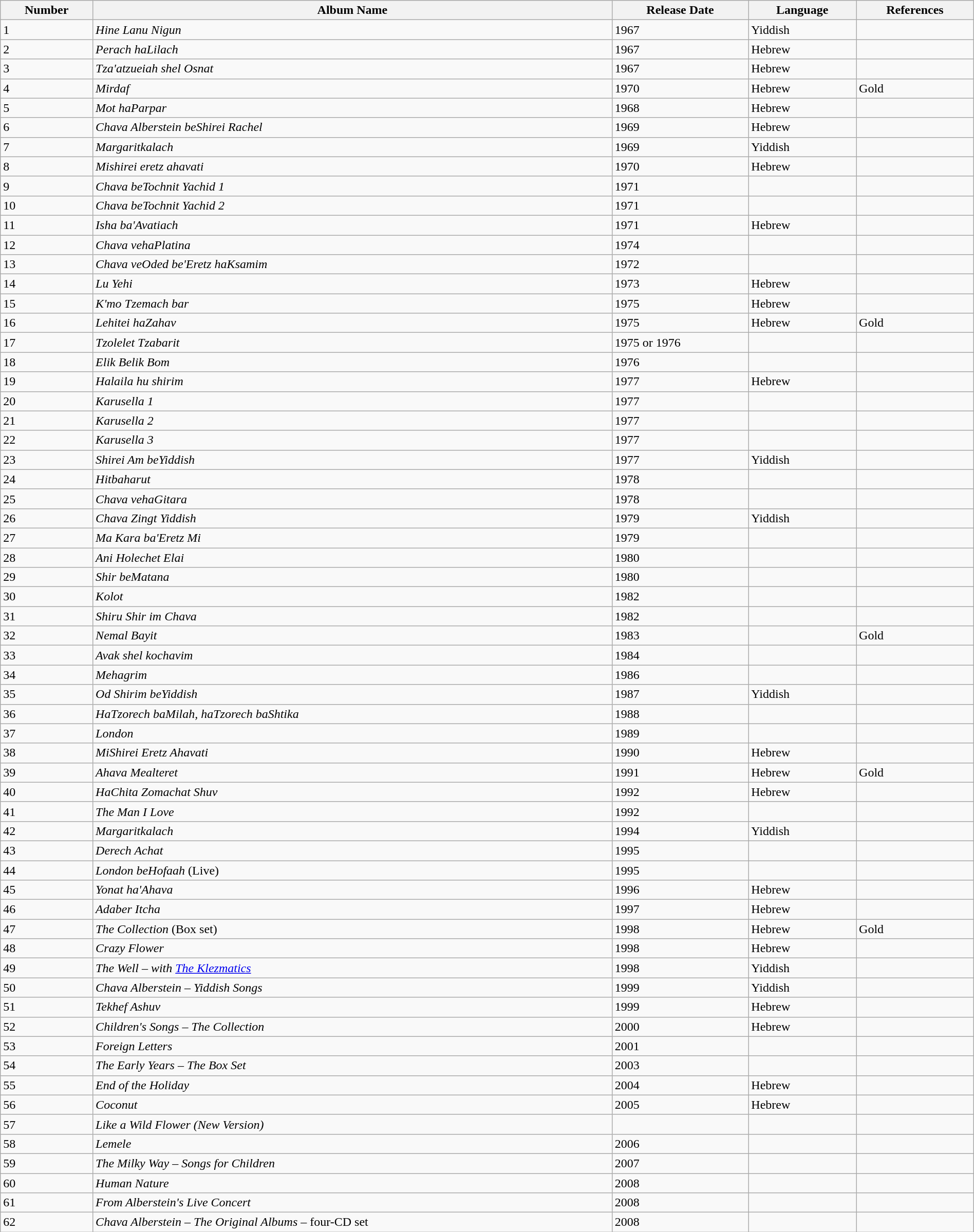<table class="wikitable sortable" style="width:100%; margin:auto;">
<tr style="background:#efefef;">
<th>Number</th>
<th>Album Name</th>
<th>Release Date</th>
<th>Language</th>
<th>References</th>
</tr>
<tr>
<td>1</td>
<td><em>Hine Lanu Nigun</em></td>
<td>1967</td>
<td>Yiddish</td>
<td></td>
</tr>
<tr>
<td>2</td>
<td><em>Perach haLilach</em></td>
<td>1967</td>
<td>Hebrew</td>
<td></td>
</tr>
<tr>
<td>3</td>
<td><em>Tza'atzueiah shel Osnat</em></td>
<td>1967</td>
<td>Hebrew</td>
<td></td>
</tr>
<tr>
<td>4</td>
<td><em>Mirdaf</em></td>
<td>1970</td>
<td>Hebrew</td>
<td>Gold</td>
</tr>
<tr>
<td>5</td>
<td><em>Mot haParpar</em></td>
<td>1968</td>
<td>Hebrew</td>
<td></td>
</tr>
<tr>
<td>6</td>
<td><em>Chava Alberstein beShirei Rachel</em></td>
<td>1969</td>
<td>Hebrew</td>
<td></td>
</tr>
<tr>
<td>7</td>
<td><em>Margaritkalach</em></td>
<td>1969</td>
<td>Yiddish</td>
<td></td>
</tr>
<tr>
<td>8</td>
<td><em>Mishirei eretz ahavati</em></td>
<td>1970</td>
<td>Hebrew</td>
<td></td>
</tr>
<tr>
<td>9</td>
<td><em>Chava beTochnit Yachid 1</em></td>
<td>1971</td>
<td></td>
<td></td>
</tr>
<tr>
<td>10</td>
<td><em>Chava beTochnit Yachid 2</em></td>
<td>1971</td>
<td></td>
<td></td>
</tr>
<tr>
<td>11</td>
<td><em>Isha ba'Avatiach</em></td>
<td>1971</td>
<td>Hebrew</td>
<td></td>
</tr>
<tr>
<td>12</td>
<td><em>Chava vehaPlatina</em></td>
<td>1974</td>
<td></td>
<td></td>
</tr>
<tr>
<td>13</td>
<td><em>Chava veOded be'Eretz haKsamim</em></td>
<td>1972</td>
<td></td>
<td></td>
</tr>
<tr>
<td>14</td>
<td><em>Lu Yehi</em></td>
<td>1973</td>
<td>Hebrew</td>
<td></td>
</tr>
<tr>
<td>15</td>
<td><em>K'mo Tzemach bar</em></td>
<td>1975</td>
<td>Hebrew</td>
<td></td>
</tr>
<tr>
<td>16</td>
<td><em>Lehitei haZahav</em></td>
<td>1975</td>
<td>Hebrew</td>
<td>Gold</td>
</tr>
<tr>
<td>17</td>
<td><em>Tzolelet Tzabarit</em></td>
<td>1975 or 1976</td>
<td></td>
<td></td>
</tr>
<tr>
<td>18</td>
<td><em>Elik Belik Bom</em></td>
<td>1976</td>
<td></td>
<td></td>
</tr>
<tr>
<td>19</td>
<td><em>Halaila hu shirim</em></td>
<td>1977</td>
<td>Hebrew</td>
<td></td>
</tr>
<tr>
<td>20</td>
<td><em>Karusella 1</em></td>
<td>1977</td>
<td></td>
<td></td>
</tr>
<tr>
<td>21</td>
<td><em>Karusella 2</em></td>
<td>1977</td>
<td></td>
<td></td>
</tr>
<tr>
<td>22</td>
<td><em>Karusella 3</em></td>
<td>1977</td>
<td></td>
<td></td>
</tr>
<tr>
<td>23</td>
<td><em>Shirei Am beYiddish</em></td>
<td>1977</td>
<td>Yiddish</td>
<td></td>
</tr>
<tr>
<td>24</td>
<td><em>Hitbaharut</em></td>
<td>1978</td>
<td></td>
<td></td>
</tr>
<tr>
<td>25</td>
<td><em>Chava vehaGitara</em></td>
<td>1978</td>
<td></td>
<td></td>
</tr>
<tr>
<td>26</td>
<td><em>Chava Zingt Yiddish</em></td>
<td>1979</td>
<td>Yiddish</td>
<td></td>
</tr>
<tr>
<td>27</td>
<td><em>Ma Kara ba'Eretz Mi</em></td>
<td>1979</td>
<td></td>
<td></td>
</tr>
<tr>
<td>28</td>
<td><em>Ani Holechet Elai</em></td>
<td>1980</td>
<td></td>
<td></td>
</tr>
<tr>
<td>29</td>
<td><em>Shir beMatana</em></td>
<td>1980</td>
<td></td>
<td></td>
</tr>
<tr>
<td>30</td>
<td><em>Kolot</em></td>
<td>1982</td>
<td></td>
<td></td>
</tr>
<tr>
<td>31</td>
<td><em>Shiru Shir im Chava</em></td>
<td>1982</td>
<td></td>
<td></td>
</tr>
<tr>
<td>32</td>
<td><em>Nemal Bayit</em></td>
<td>1983</td>
<td></td>
<td>Gold</td>
</tr>
<tr>
<td>33</td>
<td><em>Avak shel kochavim</em></td>
<td>1984</td>
<td></td>
<td></td>
</tr>
<tr>
<td>34</td>
<td><em>Mehagrim</em></td>
<td>1986</td>
<td></td>
<td></td>
</tr>
<tr>
<td>35</td>
<td><em>Od Shirim beYiddish</em></td>
<td>1987</td>
<td>Yiddish</td>
<td></td>
</tr>
<tr>
<td>36</td>
<td><em>HaTzorech baMilah, haTzorech baShtika</em></td>
<td>1988</td>
<td></td>
<td></td>
</tr>
<tr>
<td>37</td>
<td><em>London</em></td>
<td>1989</td>
<td></td>
<td></td>
</tr>
<tr>
<td>38</td>
<td><em>MiShirei Eretz Ahavati</em></td>
<td>1990</td>
<td>Hebrew</td>
<td></td>
</tr>
<tr>
<td>39</td>
<td><em>Ahava Mealteret</em></td>
<td>1991</td>
<td>Hebrew</td>
<td>Gold</td>
</tr>
<tr>
<td>40</td>
<td><em>HaChita Zomachat Shuv</em></td>
<td>1992</td>
<td>Hebrew</td>
<td></td>
</tr>
<tr>
<td>41</td>
<td><em>The Man I Love</em></td>
<td>1992</td>
<td></td>
<td></td>
</tr>
<tr>
<td>42</td>
<td><em>Margaritkalach</em></td>
<td>1994</td>
<td>Yiddish</td>
<td></td>
</tr>
<tr>
<td>43</td>
<td><em>Derech Achat</em></td>
<td>1995</td>
<td></td>
<td></td>
</tr>
<tr>
<td>44</td>
<td><em>London beHofaah</em> (Live)</td>
<td>1995</td>
<td></td>
<td></td>
</tr>
<tr>
<td>45</td>
<td><em>Yonat ha'Ahava</em></td>
<td>1996</td>
<td>Hebrew</td>
<td></td>
</tr>
<tr>
<td>46</td>
<td><em>Adaber Itcha</em></td>
<td>1997</td>
<td>Hebrew</td>
<td></td>
</tr>
<tr>
<td>47</td>
<td><em>The Collection</em> (Box set)</td>
<td>1998</td>
<td>Hebrew</td>
<td>Gold</td>
</tr>
<tr>
<td>48</td>
<td><em>Crazy Flower</em></td>
<td>1998</td>
<td>Hebrew</td>
<td></td>
</tr>
<tr>
<td>49</td>
<td><em>The Well – with <a href='#'>The Klezmatics</a></em></td>
<td>1998</td>
<td>Yiddish</td>
<td></td>
</tr>
<tr>
<td>50</td>
<td><em>Chava Alberstein – Yiddish Songs</em></td>
<td>1999</td>
<td>Yiddish</td>
<td></td>
</tr>
<tr>
<td>51</td>
<td><em>Tekhef Ashuv</em></td>
<td>1999</td>
<td>Hebrew</td>
<td></td>
</tr>
<tr>
<td>52</td>
<td><em>Children's Songs – The Collection</em></td>
<td>2000</td>
<td>Hebrew</td>
<td></td>
</tr>
<tr>
<td>53</td>
<td><em>Foreign Letters</em></td>
<td>2001</td>
<td></td>
<td></td>
</tr>
<tr>
<td>54</td>
<td><em>The Early Years – The Box Set</em></td>
<td>2003</td>
<td></td>
<td></td>
</tr>
<tr>
<td>55</td>
<td><em>End of the Holiday</em></td>
<td>2004</td>
<td>Hebrew</td>
<td></td>
</tr>
<tr>
<td>56</td>
<td><em>Coconut</em></td>
<td>2005</td>
<td>Hebrew</td>
<td></td>
</tr>
<tr>
<td>57</td>
<td><em>Like a Wild Flower (New Version)</em></td>
<td></td>
<td></td>
<td></td>
</tr>
<tr>
<td>58</td>
<td><em>Lemele</em></td>
<td>2006</td>
<td></td>
<td></td>
</tr>
<tr>
<td>59</td>
<td><em>The Milky Way – Songs for Children</em></td>
<td>2007</td>
<td></td>
<td></td>
</tr>
<tr>
<td>60</td>
<td><em>Human Nature</em></td>
<td>2008</td>
<td></td>
<td></td>
</tr>
<tr>
<td>61</td>
<td><em>From Alberstein's Live Concert</em></td>
<td>2008</td>
<td></td>
<td></td>
</tr>
<tr>
<td>62</td>
<td><em>Chava Alberstein – The Original Albums</em> – four-CD set</td>
<td>2008</td>
<td></td>
<td></td>
</tr>
</table>
